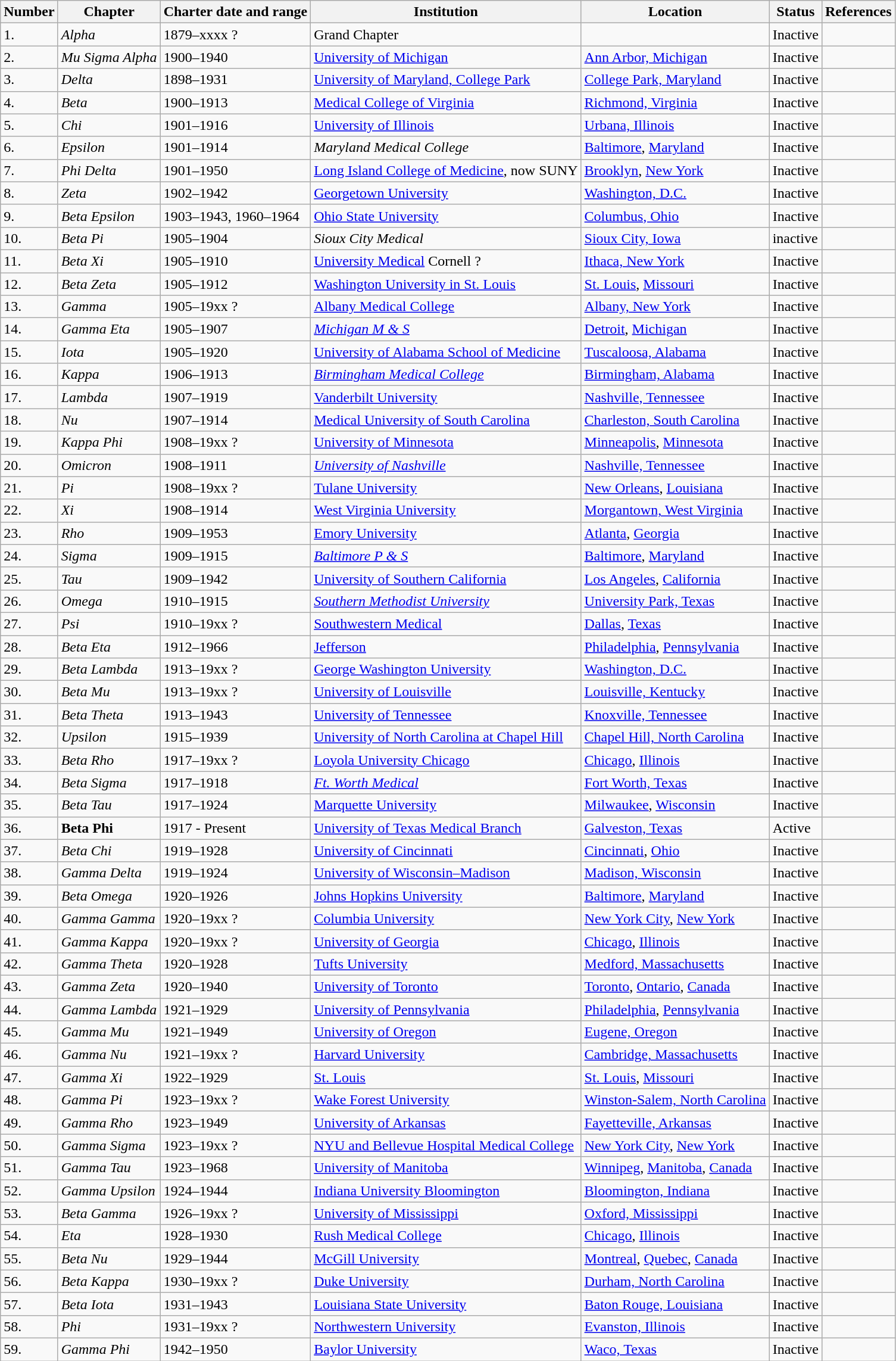<table class="wikitable sortable">
<tr>
<th>Number</th>
<th>Chapter</th>
<th>Charter date and range</th>
<th>Institution</th>
<th>Location</th>
<th>Status</th>
<th>References</th>
</tr>
<tr>
<td>1.</td>
<td><em>Alpha</em></td>
<td>1879–xxxx ?</td>
<td>Grand Chapter</td>
<td></td>
<td>Inactive</td>
<td></td>
</tr>
<tr>
<td>2.</td>
<td><em>Mu Sigma Alpha</em></td>
<td>1900–1940</td>
<td><a href='#'>University of Michigan</a></td>
<td><a href='#'>Ann Arbor, Michigan</a></td>
<td>Inactive</td>
<td></td>
</tr>
<tr>
<td>3.</td>
<td><em>Delta</em></td>
<td>1898–1931</td>
<td><a href='#'>University of Maryland, College Park</a></td>
<td><a href='#'>College Park, Maryland</a></td>
<td>Inactive</td>
<td></td>
</tr>
<tr>
<td>4.</td>
<td><em>Beta</em></td>
<td>1900–1913</td>
<td><a href='#'>Medical College of Virginia</a></td>
<td><a href='#'>Richmond, Virginia</a></td>
<td>Inactive</td>
<td></td>
</tr>
<tr>
<td>5.</td>
<td><em>Chi</em></td>
<td>1901–1916</td>
<td><a href='#'>University of Illinois</a></td>
<td><a href='#'>Urbana, Illinois</a></td>
<td>Inactive</td>
<td></td>
</tr>
<tr>
<td>6.</td>
<td><em>Epsilon</em></td>
<td>1901–1914</td>
<td><em>Maryland Medical College</em></td>
<td><a href='#'>Baltimore</a>, <a href='#'>Maryland</a></td>
<td>Inactive</td>
<td></td>
</tr>
<tr>
<td>7.</td>
<td><em>Phi Delta</em></td>
<td>1901–1950</td>
<td><a href='#'>Long Island College of Medicine</a>, now SUNY</td>
<td><a href='#'>Brooklyn</a>, <a href='#'>New York</a></td>
<td>Inactive</td>
<td></td>
</tr>
<tr>
<td>8.</td>
<td><em>Zeta</em></td>
<td>1902–1942</td>
<td><a href='#'>Georgetown University</a></td>
<td><a href='#'>Washington, D.C.</a></td>
<td>Inactive</td>
<td></td>
</tr>
<tr>
<td>9.</td>
<td><em>Beta Epsilon</em></td>
<td>1903–1943, 1960–1964</td>
<td><a href='#'>Ohio State University</a></td>
<td><a href='#'>Columbus, Ohio</a></td>
<td>Inactive</td>
<td></td>
</tr>
<tr>
<td>10.</td>
<td><em>Beta Pi</em></td>
<td>1905–1904</td>
<td><em>Sioux City Medical</em></td>
<td><a href='#'>Sioux City, Iowa</a></td>
<td>inactive</td>
<td></td>
</tr>
<tr>
<td>11.</td>
<td><em>Beta Xi</em></td>
<td>1905–1910</td>
<td><a href='#'>University Medical</a> Cornell ?</td>
<td><a href='#'>Ithaca, New York</a></td>
<td>Inactive</td>
<td></td>
</tr>
<tr>
<td>12.</td>
<td><em>Beta Zeta</em></td>
<td>1905–1912</td>
<td><a href='#'>Washington University in St. Louis</a></td>
<td><a href='#'>St. Louis</a>, <a href='#'>Missouri</a></td>
<td>Inactive</td>
<td></td>
</tr>
<tr>
<td>13.</td>
<td><em>Gamma</em></td>
<td>1905–19xx ?</td>
<td><a href='#'>Albany Medical College</a></td>
<td><a href='#'>Albany, New York</a></td>
<td>Inactive</td>
<td></td>
</tr>
<tr>
<td>14.</td>
<td><em>Gamma Eta</em></td>
<td>1905–1907</td>
<td><a href='#'><em>Michigan M & S</em></a></td>
<td><a href='#'>Detroit</a>, <a href='#'>Michigan</a></td>
<td>Inactive</td>
<td></td>
</tr>
<tr>
<td>15.</td>
<td><em>Iota</em></td>
<td>1905–1920</td>
<td><a href='#'>University of Alabama School of Medicine</a></td>
<td><a href='#'>Tuscaloosa, Alabama</a></td>
<td>Inactive</td>
<td></td>
</tr>
<tr>
<td>16.</td>
<td><em>Kappa</em></td>
<td>1906–1913</td>
<td><a href='#'><em>Birmingham Medical College</em></a></td>
<td><a href='#'>Birmingham, Alabama</a></td>
<td>Inactive</td>
<td></td>
</tr>
<tr>
<td>17.</td>
<td><em>Lambda</em></td>
<td>1907–1919</td>
<td><a href='#'>Vanderbilt University</a></td>
<td><a href='#'>Nashville, Tennessee</a></td>
<td>Inactive</td>
<td></td>
</tr>
<tr>
<td>18.</td>
<td><em>Nu</em></td>
<td>1907–1914</td>
<td><a href='#'>Medical University of South Carolina</a></td>
<td><a href='#'>Charleston, South Carolina</a></td>
<td>Inactive</td>
<td></td>
</tr>
<tr>
<td>19.</td>
<td><em>Kappa Phi</em></td>
<td>1908–19xx ?</td>
<td><a href='#'>University of Minnesota</a></td>
<td><a href='#'>Minneapolis</a>, <a href='#'>Minnesota</a></td>
<td>Inactive</td>
<td></td>
</tr>
<tr>
<td>20.</td>
<td><em>Omicron</em></td>
<td>1908–1911</td>
<td><em><a href='#'>University of Nashville</a></em></td>
<td><a href='#'>Nashville, Tennessee</a></td>
<td>Inactive</td>
<td></td>
</tr>
<tr>
<td>21.</td>
<td><em>Pi</em></td>
<td>1908–19xx ?</td>
<td><a href='#'>Tulane University</a></td>
<td><a href='#'>New Orleans</a>, <a href='#'>Louisiana</a></td>
<td>Inactive</td>
<td></td>
</tr>
<tr>
<td>22.</td>
<td><em>Xi</em></td>
<td>1908–1914</td>
<td><a href='#'>West Virginia University</a></td>
<td><a href='#'>Morgantown, West Virginia</a></td>
<td>Inactive</td>
<td></td>
</tr>
<tr>
<td>23.</td>
<td><em>Rho</em></td>
<td>1909–1953</td>
<td><a href='#'>Emory University</a></td>
<td><a href='#'>Atlanta</a>, <a href='#'>Georgia</a></td>
<td>Inactive</td>
<td></td>
</tr>
<tr>
<td>24.</td>
<td><em>Sigma</em></td>
<td>1909–1915</td>
<td><a href='#'><em>Baltimore P & S</em></a></td>
<td><a href='#'>Baltimore</a>, <a href='#'>Maryland</a></td>
<td>Inactive</td>
<td></td>
</tr>
<tr>
<td>25.</td>
<td><em>Tau</em></td>
<td>1909–1942</td>
<td><a href='#'>University of Southern California</a></td>
<td><a href='#'>Los Angeles</a>, <a href='#'>California</a></td>
<td>Inactive</td>
<td></td>
</tr>
<tr>
<td>26.</td>
<td><em>Omega</em></td>
<td>1910–1915</td>
<td><em><a href='#'>Southern Methodist University</a></em></td>
<td><a href='#'>University Park, Texas</a></td>
<td>Inactive</td>
<td></td>
</tr>
<tr>
<td>27.</td>
<td><em>Psi</em></td>
<td>1910–19xx ?</td>
<td><a href='#'>Southwestern Medical</a></td>
<td><a href='#'>Dallas</a>, <a href='#'>Texas</a></td>
<td>Inactive</td>
<td></td>
</tr>
<tr>
<td>28.</td>
<td><em>Beta Eta</em></td>
<td>1912–1966</td>
<td><a href='#'>Jefferson</a></td>
<td><a href='#'>Philadelphia</a>, <a href='#'>Pennsylvania</a></td>
<td>Inactive</td>
<td></td>
</tr>
<tr>
<td>29.</td>
<td><em>Beta Lambda</em></td>
<td>1913–19xx ?</td>
<td><a href='#'>George Washington University</a></td>
<td><a href='#'>Washington, D.C.</a></td>
<td>Inactive</td>
<td></td>
</tr>
<tr>
<td>30.</td>
<td><em>Beta Mu</em></td>
<td>1913–19xx ?</td>
<td><a href='#'>University of Louisville</a></td>
<td><a href='#'>Louisville, Kentucky</a></td>
<td>Inactive</td>
<td></td>
</tr>
<tr>
<td>31.</td>
<td><em>Beta Theta</em></td>
<td>1913–1943</td>
<td><a href='#'>University of Tennessee</a></td>
<td><a href='#'>Knoxville, Tennessee</a></td>
<td>Inactive</td>
<td></td>
</tr>
<tr>
<td>32.</td>
<td><em>Upsilon</em></td>
<td>1915–1939</td>
<td><a href='#'>University of North Carolina at Chapel Hill</a></td>
<td><a href='#'>Chapel Hill, North Carolina</a></td>
<td>Inactive</td>
<td></td>
</tr>
<tr>
<td>33.</td>
<td><em>Beta Rho</em></td>
<td>1917–19xx ?</td>
<td><a href='#'>Loyola University Chicago</a></td>
<td><a href='#'>Chicago</a>, <a href='#'>Illinois</a></td>
<td>Inactive</td>
<td></td>
</tr>
<tr>
<td>34.</td>
<td><em>Beta Sigma</em></td>
<td>1917–1918</td>
<td><a href='#'><em>Ft. Worth Medical</em></a></td>
<td><a href='#'>Fort Worth, Texas</a></td>
<td>Inactive</td>
<td></td>
</tr>
<tr>
<td>35.</td>
<td><em>Beta Tau</em></td>
<td>1917–1924</td>
<td><a href='#'>Marquette University</a></td>
<td><a href='#'>Milwaukee</a>, <a href='#'>Wisconsin</a></td>
<td>Inactive</td>
<td></td>
</tr>
<tr>
<td>36.</td>
<td><strong>Beta Phi</strong></td>
<td>1917 - Present</td>
<td><a href='#'>University of Texas Medical Branch</a></td>
<td><a href='#'>Galveston, Texas</a></td>
<td>Active</td>
<td></td>
</tr>
<tr>
<td>37.</td>
<td><em>Beta Chi</em></td>
<td>1919–1928</td>
<td><a href='#'>University of Cincinnati</a></td>
<td><a href='#'>Cincinnati</a>, <a href='#'>Ohio</a></td>
<td>Inactive</td>
<td></td>
</tr>
<tr>
<td>38.</td>
<td><em>Gamma Delta</em></td>
<td>1919–1924</td>
<td><a href='#'>University of Wisconsin–Madison</a></td>
<td><a href='#'>Madison, Wisconsin</a></td>
<td>Inactive</td>
<td></td>
</tr>
<tr>
<td>39.</td>
<td><em>Beta Omega</em></td>
<td>1920–1926</td>
<td><a href='#'>Johns Hopkins University</a></td>
<td><a href='#'>Baltimore</a>, <a href='#'>Maryland</a></td>
<td>Inactive</td>
<td></td>
</tr>
<tr>
<td>40.</td>
<td><em>Gamma Gamma</em></td>
<td>1920–19xx ?</td>
<td><a href='#'>Columbia University</a></td>
<td><a href='#'>New York City</a>, <a href='#'>New York</a></td>
<td>Inactive</td>
<td></td>
</tr>
<tr>
<td>41.</td>
<td><em>Gamma Kappa</em></td>
<td>1920–19xx ?</td>
<td><a href='#'>University of Georgia</a></td>
<td><a href='#'>Chicago</a>, <a href='#'>Illinois</a></td>
<td>Inactive</td>
<td></td>
</tr>
<tr>
<td>42.</td>
<td><em>Gamma Theta</em></td>
<td>1920–1928</td>
<td><a href='#'>Tufts University</a></td>
<td><a href='#'>Medford, Massachusetts</a></td>
<td>Inactive</td>
<td></td>
</tr>
<tr>
<td>43.</td>
<td><em>Gamma Zeta</em></td>
<td>1920–1940</td>
<td><a href='#'>University of Toronto</a></td>
<td><a href='#'>Toronto</a>, <a href='#'>Ontario</a>, <a href='#'>Canada</a></td>
<td>Inactive</td>
<td></td>
</tr>
<tr>
<td>44.</td>
<td><em>Gamma Lambda</em></td>
<td>1921–1929</td>
<td><a href='#'>University of Pennsylvania</a></td>
<td><a href='#'>Philadelphia</a>, <a href='#'>Pennsylvania</a></td>
<td>Inactive</td>
<td></td>
</tr>
<tr>
<td>45.</td>
<td><em>Gamma Mu</em></td>
<td>1921–1949</td>
<td><a href='#'>University of Oregon</a></td>
<td><a href='#'>Eugene, Oregon</a></td>
<td>Inactive</td>
<td></td>
</tr>
<tr>
<td>46.</td>
<td><em>Gamma Nu</em></td>
<td>1921–19xx ?</td>
<td><a href='#'>Harvard University</a></td>
<td><a href='#'>Cambridge, Massachusetts</a></td>
<td>Inactive</td>
<td></td>
</tr>
<tr>
<td>47.</td>
<td><em>Gamma Xi</em></td>
<td>1922–1929</td>
<td><a href='#'>St. Louis</a></td>
<td><a href='#'>St. Louis</a>, <a href='#'>Missouri</a></td>
<td>Inactive</td>
<td></td>
</tr>
<tr>
<td>48.</td>
<td><em>Gamma Pi</em></td>
<td>1923–19xx ?</td>
<td><a href='#'>Wake Forest University</a></td>
<td><a href='#'>Winston-Salem, North Carolina</a></td>
<td>Inactive</td>
<td></td>
</tr>
<tr>
<td>49.</td>
<td><em>Gamma Rho</em></td>
<td>1923–1949</td>
<td><a href='#'>University of Arkansas</a></td>
<td><a href='#'>Fayetteville, Arkansas</a></td>
<td>Inactive</td>
<td></td>
</tr>
<tr>
<td>50.</td>
<td><em>Gamma Sigma</em></td>
<td>1923–19xx ?</td>
<td><a href='#'>NYU and Bellevue Hospital Medical College</a></td>
<td><a href='#'>New York City</a>, <a href='#'>New York</a></td>
<td>Inactive</td>
<td></td>
</tr>
<tr>
<td>51.</td>
<td><em>Gamma Tau</em></td>
<td>1923–1968</td>
<td><a href='#'>University of Manitoba</a></td>
<td><a href='#'>Winnipeg</a>, <a href='#'>Manitoba</a>, <a href='#'>Canada</a></td>
<td>Inactive</td>
<td></td>
</tr>
<tr>
<td>52.</td>
<td><em>Gamma Upsilon</em></td>
<td>1924–1944</td>
<td><a href='#'>Indiana University Bloomington</a></td>
<td><a href='#'>Bloomington, Indiana</a></td>
<td>Inactive</td>
<td></td>
</tr>
<tr>
<td>53.</td>
<td><em>Beta Gamma</em></td>
<td>1926–19xx ?</td>
<td><a href='#'>University of Mississippi</a></td>
<td><a href='#'>Oxford, Mississippi</a></td>
<td>Inactive</td>
<td></td>
</tr>
<tr>
<td>54.</td>
<td><em>Eta</em></td>
<td>1928–1930</td>
<td><a href='#'>Rush Medical College</a></td>
<td><a href='#'>Chicago</a>, <a href='#'>Illinois</a></td>
<td>Inactive</td>
<td></td>
</tr>
<tr>
<td>55.</td>
<td><em>Beta Nu</em></td>
<td>1929–1944</td>
<td><a href='#'>McGill University</a></td>
<td><a href='#'>Montreal</a>, <a href='#'>Quebec</a>, <a href='#'>Canada</a></td>
<td>Inactive</td>
<td></td>
</tr>
<tr>
<td>56.</td>
<td><em>Beta Kappa</em></td>
<td>1930–19xx ?</td>
<td><a href='#'>Duke University</a></td>
<td><a href='#'>Durham, North Carolina</a></td>
<td>Inactive</td>
<td></td>
</tr>
<tr>
<td>57.</td>
<td><em>Beta Iota</em></td>
<td>1931–1943</td>
<td><a href='#'>Louisiana State University</a></td>
<td><a href='#'>Baton Rouge, Louisiana</a></td>
<td>Inactive</td>
<td></td>
</tr>
<tr>
<td>58.</td>
<td><em>Phi</em></td>
<td>1931–19xx ?</td>
<td><a href='#'>Northwestern University</a></td>
<td><a href='#'>Evanston, Illinois</a></td>
<td>Inactive</td>
<td></td>
</tr>
<tr>
<td>59.</td>
<td><em>Gamma Phi</em></td>
<td>1942–1950</td>
<td><a href='#'>Baylor University</a></td>
<td><a href='#'>Waco, Texas</a></td>
<td>Inactive</td>
<td></td>
</tr>
</table>
